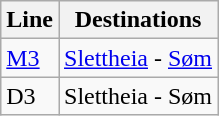<table class="wikitable">
<tr>
<th>Line</th>
<th>Destinations</th>
</tr>
<tr>
<td><a href='#'>M3</a></td>
<td><a href='#'>Slettheia</a> - <a href='#'>Søm</a></td>
</tr>
<tr>
<td>D3</td>
<td>Slettheia - Søm</td>
</tr>
</table>
